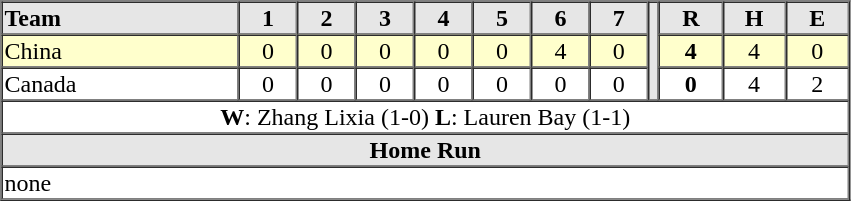<table border=1 cellspacing=0 width=567 style="margin-left:3em;">
<tr style="text-align:center; background-color:#e6e6e6;">
<th align=left width=28%>Team</th>
<th width=33>1</th>
<th width=33>2</th>
<th width=33>3</th>
<th width=33>4</th>
<th width=33>5</th>
<th width=33>6</th>
<th width=33>7</th>
<th rowspan="3" width=3></th>
<th width=36>R</th>
<th width=36>H</th>
<th width=36>E</th>
</tr>
<tr style="text-align:center;" bgcolor="#ffffcc">
<td align=left> China</td>
<td>0</td>
<td>0</td>
<td>0</td>
<td>0</td>
<td>0</td>
<td>4</td>
<td>0</td>
<td><strong>4</strong></td>
<td>4</td>
<td>0</td>
</tr>
<tr style="text-align:center;">
<td align=left> Canada</td>
<td>0</td>
<td>0</td>
<td>0</td>
<td>0</td>
<td>0</td>
<td>0</td>
<td>0</td>
<td><strong>0</strong></td>
<td>4</td>
<td>2</td>
</tr>
<tr style="text-align:center;">
<td colspan=13><strong>W</strong>: Zhang Lixia (1-0) <strong>L</strong>: Lauren Bay (1-1)</td>
</tr>
<tr style="text-align:center; background-color:#e6e6e6;">
<th colspan=13>Home Run</th>
</tr>
<tr style="text-align:left;">
<td colspan=13>none</td>
</tr>
</table>
